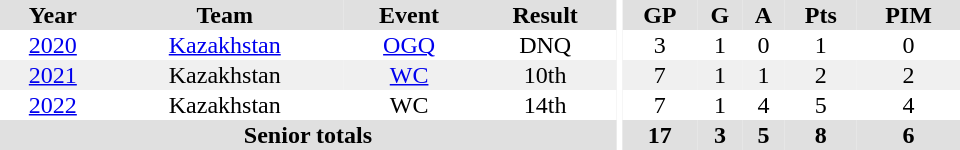<table border="0" cellpadding="1" cellspacing="0" ID="Table3" style="text-align:center; width:40em">
<tr ALIGN="center" bgcolor="#e0e0e0">
<th>Year</th>
<th>Team</th>
<th>Event</th>
<th>Result</th>
<th rowspan="99" bgcolor="#ffffff"></th>
<th>GP</th>
<th>G</th>
<th>A</th>
<th>Pts</th>
<th>PIM</th>
</tr>
<tr>
<td><a href='#'>2020</a></td>
<td><a href='#'>Kazakhstan</a></td>
<td><a href='#'>OGQ</a></td>
<td>DNQ</td>
<td>3</td>
<td>1</td>
<td>0</td>
<td>1</td>
<td>0</td>
</tr>
<tr style="background:#f0f0f0;">
<td><a href='#'>2021</a></td>
<td>Kazakhstan</td>
<td><a href='#'>WC</a></td>
<td>10th</td>
<td>7</td>
<td>1</td>
<td>1</td>
<td>2</td>
<td>2</td>
</tr>
<tr>
<td><a href='#'>2022</a></td>
<td>Kazakhstan</td>
<td>WC</td>
<td>14th</td>
<td>7</td>
<td>1</td>
<td>4</td>
<td>5</td>
<td>4</td>
</tr>
<tr bgcolor="#e0e0e0">
<th colspan="4">Senior totals</th>
<th>17</th>
<th>3</th>
<th>5</th>
<th>8</th>
<th>6</th>
</tr>
</table>
